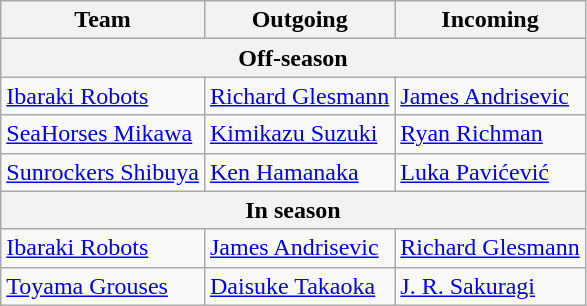<table class="wikitable">
<tr>
<th>Team</th>
<th>Outgoing</th>
<th>Incoming</th>
</tr>
<tr>
<th colspan="3">Off-season</th>
</tr>
<tr>
<td><a href='#'>Ibaraki Robots</a></td>
<td><a href='#'>Richard Glesmann</a></td>
<td><a href='#'>James Andrisevic</a></td>
</tr>
<tr>
<td><a href='#'>SeaHorses Mikawa</a></td>
<td><a href='#'>Kimikazu Suzuki</a></td>
<td><a href='#'>Ryan Richman</a></td>
</tr>
<tr>
<td><a href='#'>Sunrockers Shibuya</a></td>
<td><a href='#'>Ken Hamanaka</a></td>
<td><a href='#'>Luka Pavićević</a></td>
</tr>
<tr>
<th colspan="3">In season</th>
</tr>
<tr>
<td><a href='#'>Ibaraki Robots</a></td>
<td><a href='#'>James Andrisevic</a></td>
<td><a href='#'>Richard Glesmann</a></td>
</tr>
<tr>
<td><a href='#'>Toyama Grouses</a></td>
<td><a href='#'>Daisuke Takaoka</a></td>
<td><a href='#'>J. R. Sakuragi</a></td>
</tr>
</table>
